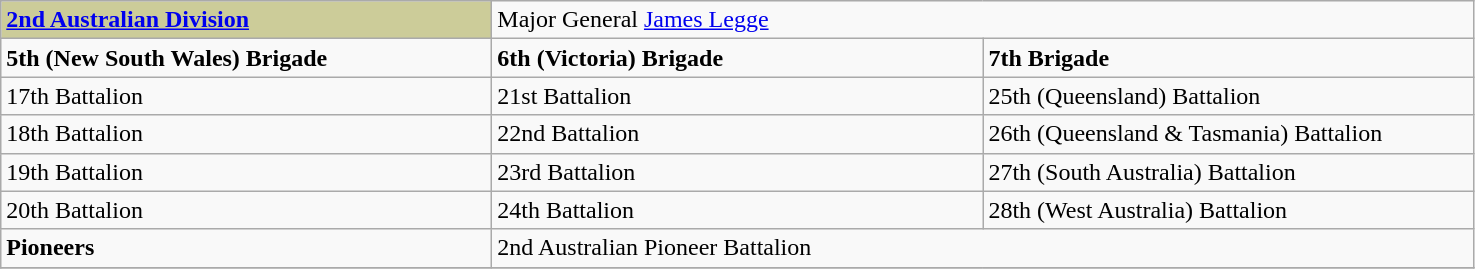<table class="wikitable">
<tr>
<td style="background:#CCCC99;"><strong><a href='#'>2nd Australian Division</a>  </strong></td>
<td colspan="2">Major General <a href='#'>James Legge</a></td>
</tr>
<tr>
<td width="320pt"><strong>5th (New South Wales) Brigade</strong></td>
<td width="320pt"><strong>6th (Victoria) Brigade</strong></td>
<td width="320pt"><strong>7th Brigade</strong></td>
</tr>
<tr>
<td>17th Battalion</td>
<td>21st Battalion</td>
<td>25th (Queensland) Battalion</td>
</tr>
<tr>
<td>18th Battalion</td>
<td>22nd Battalion</td>
<td>26th (Queensland & Tasmania) Battalion</td>
</tr>
<tr>
<td>19th Battalion</td>
<td>23rd Battalion</td>
<td>27th (South Australia) Battalion</td>
</tr>
<tr>
<td>20th Battalion</td>
<td>24th Battalion</td>
<td>28th (West Australia) Battalion</td>
</tr>
<tr>
<td><strong>Pioneers</strong></td>
<td colspan="2">2nd Australian Pioneer Battalion</td>
</tr>
<tr>
</tr>
</table>
